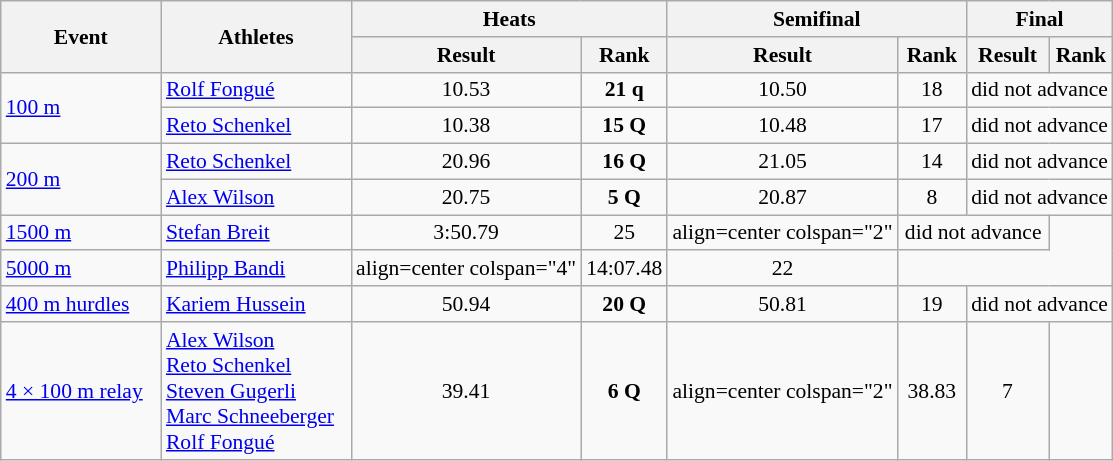<table class="wikitable" border="1" style="font-size:90%">
<tr>
<th rowspan="2" width=100>Event</th>
<th rowspan="2" width=120>Athletes</th>
<th colspan="2">Heats</th>
<th colspan="2">Semifinal</th>
<th colspan="2">Final</th>
</tr>
<tr>
<th>Result</th>
<th>Rank</th>
<th>Result</th>
<th>Rank</th>
<th>Result</th>
<th>Rank</th>
</tr>
<tr>
<td rowspan=2><a href='#'>100 m</a></td>
<td><a href='#'>Rolf Fongué</a></td>
<td align=center>10.53</td>
<td align=center><strong>21 q</strong></td>
<td align=center>10.50</td>
<td align=center>18</td>
<td align=center colspan="2">did not advance</td>
</tr>
<tr>
<td><a href='#'>Reto Schenkel</a></td>
<td align=center>10.38</td>
<td align=center><strong>15 Q</strong></td>
<td align=center>10.48</td>
<td align=center>17</td>
<td align=center colspan="2">did not advance</td>
</tr>
<tr>
<td rowspan=2><a href='#'>200 m</a></td>
<td><a href='#'>Reto Schenkel</a></td>
<td align=center>20.96</td>
<td align=center><strong>16 Q</strong></td>
<td align=center>21.05</td>
<td align=center>14</td>
<td align=center colspan="2">did not advance</td>
</tr>
<tr>
<td><a href='#'>Alex Wilson</a></td>
<td align=center>20.75</td>
<td align=center><strong>5 Q</strong></td>
<td align=center>20.87</td>
<td align=center>8</td>
<td align=center colspan="2">did not advance</td>
</tr>
<tr>
<td><a href='#'>1500 m</a></td>
<td><a href='#'>Stefan Breit</a></td>
<td align=center>3:50.79</td>
<td align=center>25</td>
<td>align=center colspan="2" </td>
<td align=center colspan="2">did not advance</td>
</tr>
<tr>
<td><a href='#'>5000 m</a></td>
<td><a href='#'>Philipp Bandi</a></td>
<td>align=center colspan="4" </td>
<td align=center>14:07.48</td>
<td align=center>22</td>
</tr>
<tr>
<td><a href='#'>400 m hurdles</a></td>
<td><a href='#'>Kariem Hussein</a></td>
<td align=center>50.94</td>
<td align=center><strong>20 Q</strong></td>
<td align=center>50.81</td>
<td align=center>19</td>
<td align=center colspan="4">did not advance</td>
</tr>
<tr>
<td><a href='#'>4 × 100 m relay</a></td>
<td><a href='#'>Alex Wilson</a><br><a href='#'>Reto Schenkel</a><br><a href='#'>Steven Gugerli</a><br><a href='#'>Marc Schneeberger</a><br><a href='#'>Rolf Fongué</a></td>
<td align=center>39.41</td>
<td align=center><strong>6 Q</strong></td>
<td>align=center colspan="2" </td>
<td align=center>38.83</td>
<td align=center>7</td>
</tr>
</table>
